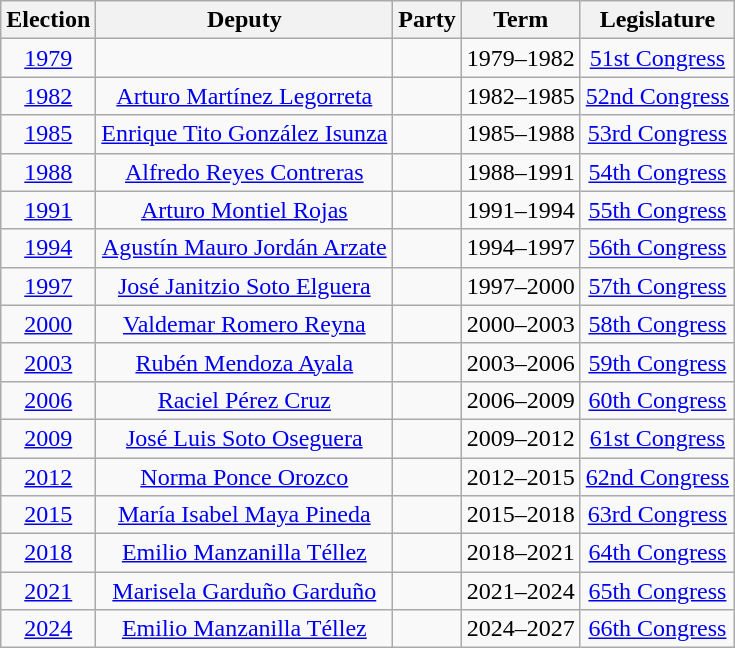<table class="wikitable sortable" style="text-align: center">
<tr>
<th>Election</th>
<th class="unsortable">Deputy</th>
<th class="unsortable">Party</th>
<th class="unsortable">Term</th>
<th class="unsortable">Legislature</th>
</tr>
<tr>
<td><a href='#'>1979</a></td>
<td> </td>
<td></td>
<td>1979–1982</td>
<td><a href='#'>51st Congress</a></td>
</tr>
<tr>
<td><a href='#'>1982</a></td>
<td><a href='#'>Arturo Martínez Legorreta</a></td>
<td></td>
<td>1982–1985</td>
<td><a href='#'>52nd Congress</a></td>
</tr>
<tr>
<td><a href='#'>1985</a></td>
<td><a href='#'>Enrique Tito González Isunza</a></td>
<td></td>
<td>1985–1988</td>
<td><a href='#'>53rd Congress</a></td>
</tr>
<tr>
<td><a href='#'>1988</a></td>
<td><a href='#'>Alfredo Reyes Contreras</a></td>
<td></td>
<td>1988–1991</td>
<td><a href='#'>54th Congress</a></td>
</tr>
<tr>
<td><a href='#'>1991</a></td>
<td><a href='#'>Arturo Montiel Rojas</a></td>
<td></td>
<td>1991–1994</td>
<td><a href='#'>55th Congress</a></td>
</tr>
<tr>
<td><a href='#'>1994</a></td>
<td><a href='#'>Agustín Mauro Jordán Arzate</a></td>
<td></td>
<td>1994–1997</td>
<td><a href='#'>56th Congress</a></td>
</tr>
<tr>
<td><a href='#'>1997</a></td>
<td><a href='#'>José Janitzio Soto Elguera</a></td>
<td></td>
<td>1997–2000</td>
<td><a href='#'>57th Congress</a></td>
</tr>
<tr>
<td><a href='#'>2000</a></td>
<td><a href='#'>Valdemar Romero Reyna</a></td>
<td></td>
<td>2000–2003</td>
<td><a href='#'>58th Congress</a></td>
</tr>
<tr>
<td><a href='#'>2003</a></td>
<td><a href='#'>Rubén Mendoza Ayala</a></td>
<td></td>
<td>2003–2006</td>
<td><a href='#'>59th Congress</a></td>
</tr>
<tr>
<td><a href='#'>2006</a></td>
<td><a href='#'>Raciel Pérez Cruz</a></td>
<td></td>
<td>2006–2009</td>
<td><a href='#'>60th Congress</a></td>
</tr>
<tr>
<td><a href='#'>2009</a></td>
<td><a href='#'>José Luis Soto Oseguera</a></td>
<td></td>
<td>2009–2012</td>
<td><a href='#'>61st Congress</a></td>
</tr>
<tr>
<td><a href='#'>2012</a></td>
<td><a href='#'>Norma Ponce Orozco</a></td>
<td></td>
<td>2012–2015</td>
<td><a href='#'>62nd Congress</a></td>
</tr>
<tr>
<td><a href='#'>2015</a></td>
<td><a href='#'>María Isabel Maya Pineda</a></td>
<td></td>
<td>2015–2018</td>
<td><a href='#'>63rd Congress</a></td>
</tr>
<tr>
<td><a href='#'>2018</a></td>
<td><a href='#'>Emilio Manzanilla Téllez</a></td>
<td></td>
<td>2018–2021</td>
<td><a href='#'>64th Congress</a></td>
</tr>
<tr>
<td><a href='#'>2021</a></td>
<td><a href='#'>Marisela Garduño Garduño</a></td>
<td></td>
<td>2021–2024</td>
<td><a href='#'>65th Congress</a></td>
</tr>
<tr>
<td><a href='#'>2024</a></td>
<td><a href='#'>Emilio Manzanilla Téllez</a></td>
<td></td>
<td>2024–2027</td>
<td><a href='#'>66th Congress</a></td>
</tr>
</table>
